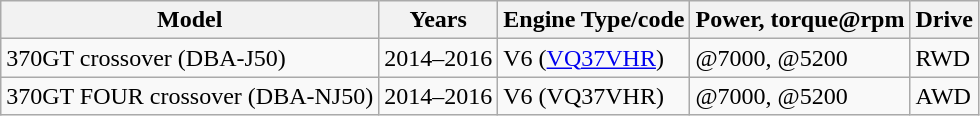<table class="wikitable">
<tr>
<th>Model</th>
<th>Years</th>
<th>Engine Type/code</th>
<th>Power, torque@rpm</th>
<th>Drive</th>
</tr>
<tr>
<td>370GT crossover (DBA-J50)</td>
<td>2014–2016</td>
<td> V6 (<a href='#'>VQ37VHR</a>)</td>
<td>@7000, @5200</td>
<td>RWD</td>
</tr>
<tr>
<td>370GT FOUR crossover (DBA-NJ50)</td>
<td>2014–2016</td>
<td> V6 (VQ37VHR)</td>
<td>@7000, @5200</td>
<td>AWD</td>
</tr>
</table>
